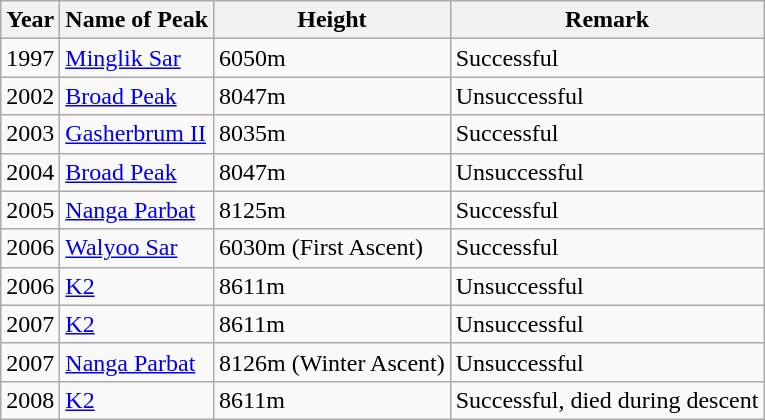<table class="wikitable">
<tr>
<th>Year</th>
<th>Name of Peak</th>
<th>Height</th>
<th>Remark</th>
</tr>
<tr>
<td>1997</td>
<td><a href='#'>Minglik Sar</a></td>
<td>6050m</td>
<td>Successful</td>
</tr>
<tr>
<td>2002</td>
<td><a href='#'>Broad Peak</a></td>
<td>8047m</td>
<td>Unsuccessful</td>
</tr>
<tr>
<td>2003</td>
<td><a href='#'>Gasherbrum II</a></td>
<td>8035m</td>
<td>Successful</td>
</tr>
<tr>
<td>2004</td>
<td><a href='#'>Broad Peak</a></td>
<td>8047m</td>
<td>Unsuccessful</td>
</tr>
<tr>
<td>2005</td>
<td><a href='#'>Nanga Parbat</a></td>
<td>8125m</td>
<td>Successful</td>
</tr>
<tr>
<td>2006</td>
<td><a href='#'>Walyoo Sar</a></td>
<td>6030m (First Ascent)</td>
<td>Successful</td>
</tr>
<tr>
<td>2006</td>
<td><a href='#'>K2</a></td>
<td>8611m</td>
<td>Unsuccessful</td>
</tr>
<tr>
<td>2007</td>
<td><a href='#'>K2</a></td>
<td>8611m</td>
<td>Unsuccessful</td>
</tr>
<tr>
<td>2007</td>
<td><a href='#'>Nanga Parbat</a></td>
<td>8126m (Winter Ascent)</td>
<td>Unsuccessful</td>
</tr>
<tr>
<td>2008</td>
<td><a href='#'>K2</a></td>
<td>8611m</td>
<td>Successful, died during descent</td>
</tr>
</table>
